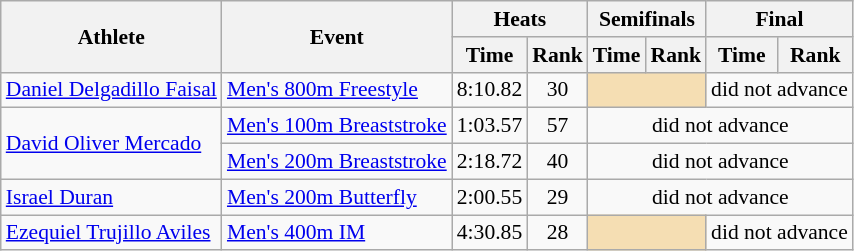<table class=wikitable style="font-size:90%">
<tr>
<th rowspan="2">Athlete</th>
<th rowspan="2">Event</th>
<th colspan="2">Heats</th>
<th colspan="2">Semifinals</th>
<th colspan="2">Final</th>
</tr>
<tr>
<th>Time</th>
<th>Rank</th>
<th>Time</th>
<th>Rank</th>
<th>Time</th>
<th>Rank</th>
</tr>
<tr>
<td><a href='#'>Daniel Delgadillo Faisal</a></td>
<td><a href='#'>Men's 800m Freestyle</a></td>
<td align=center>8:10.82</td>
<td align=center>30</td>
<td colspan="2" style="background:wheat;"></td>
<td style="text-align:center;" colspan="2">did not advance</td>
</tr>
<tr>
<td rowspan="2"><a href='#'>David Oliver Mercado</a></td>
<td><a href='#'>Men's 100m Breaststroke</a></td>
<td align=center>1:03.57</td>
<td align=center>57</td>
<td style="text-align:center;" colspan="4">did not advance</td>
</tr>
<tr>
<td><a href='#'>Men's 200m Breaststroke</a></td>
<td align=center>2:18.72</td>
<td align=center>40</td>
<td style="text-align:center;" colspan="4">did not advance</td>
</tr>
<tr>
<td><a href='#'>Israel Duran</a></td>
<td><a href='#'>Men's 200m Butterfly</a></td>
<td align=center>2:00.55</td>
<td align=center>29</td>
<td style="text-align:center;" colspan="4">did not advance</td>
</tr>
<tr>
<td><a href='#'>Ezequiel Trujillo Aviles</a></td>
<td><a href='#'>Men's 400m IM</a></td>
<td align=center>4:30.85</td>
<td align=center>28</td>
<td colspan="2" style="background:wheat;"></td>
<td style="text-align:center;" colspan="2">did not advance</td>
</tr>
</table>
